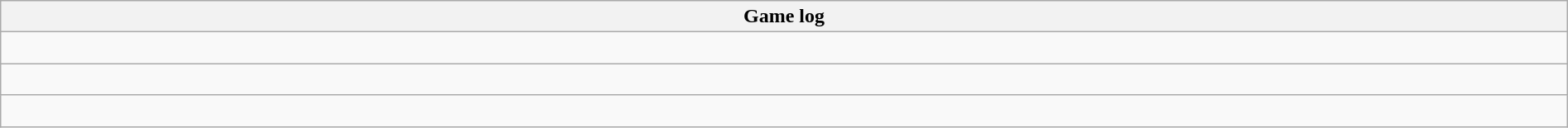<table class="wikitable collapsible collapsed" width="100%">
<tr>
<th>Game log</th>
</tr>
<tr>
<td><br></td>
</tr>
<tr>
<td><br></td>
</tr>
<tr>
<td><br></td>
</tr>
</table>
